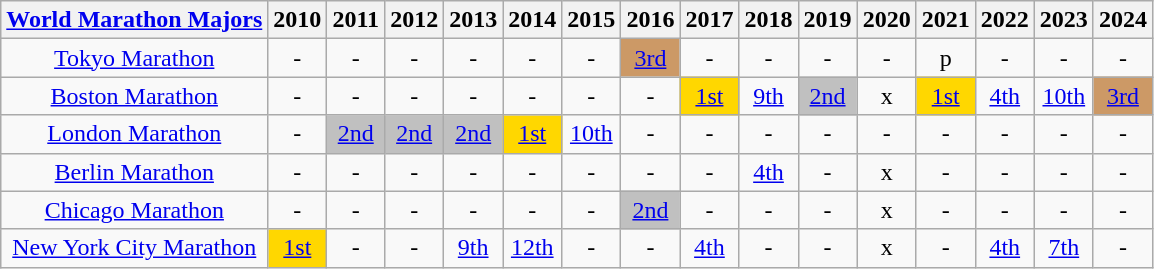<table class="wikitable" style="text-align:center;">
<tr>
<th><a href='#'>World Marathon Majors</a></th>
<th>2010</th>
<th>2011</th>
<th>2012</th>
<th>2013</th>
<th>2014</th>
<th>2015</th>
<th>2016</th>
<th>2017</th>
<th>2018</th>
<th>2019</th>
<th>2020</th>
<th>2021</th>
<th>2022</th>
<th>2023</th>
<th>2024</th>
</tr>
<tr>
<td><a href='#'>Tokyo Marathon</a></td>
<td>-</td>
<td>-</td>
<td>-</td>
<td>-</td>
<td>-</td>
<td>-</td>
<td bgcolor=cc9966><a href='#'>3rd</a></td>
<td>-</td>
<td>-</td>
<td>-</td>
<td>-</td>
<td>p</td>
<td>-</td>
<td>-</td>
<td>-</td>
</tr>
<tr>
<td><a href='#'>Boston Marathon</a></td>
<td>-</td>
<td>-</td>
<td>-</td>
<td>-</td>
<td>-</td>
<td>-</td>
<td>-</td>
<td bgcolor=gold><a href='#'>1st</a></td>
<td><a href='#'>9th</a></td>
<td bgcolor=silver><a href='#'>2nd</a></td>
<td>x</td>
<td bgcolor=gold><a href='#'>1st</a></td>
<td><a href='#'>4th</a></td>
<td><a href='#'>10th</a></td>
<td bgcolor=cc9966><a href='#'>3rd</a></td>
</tr>
<tr>
<td><a href='#'>London Marathon</a></td>
<td>-</td>
<td bgcolor=silver><a href='#'>2nd</a></td>
<td bgcolor=silver><a href='#'>2nd</a></td>
<td bgcolor=silver><a href='#'>2nd</a></td>
<td bgcolor=gold><a href='#'>1st</a></td>
<td><a href='#'>10th</a></td>
<td>-</td>
<td>-</td>
<td>-</td>
<td>-</td>
<td>-</td>
<td>-</td>
<td>-</td>
<td>-</td>
<td>-</td>
</tr>
<tr>
<td><a href='#'>Berlin Marathon</a></td>
<td>-</td>
<td>-</td>
<td>-</td>
<td>-</td>
<td>-</td>
<td>-</td>
<td>-</td>
<td>-</td>
<td><a href='#'>4th</a></td>
<td>-</td>
<td>x</td>
<td>-</td>
<td>-</td>
<td>-</td>
<td>-</td>
</tr>
<tr>
<td><a href='#'>Chicago Marathon</a></td>
<td>-</td>
<td>-</td>
<td>-</td>
<td>-</td>
<td>-</td>
<td>-</td>
<td bgcolor=silver><a href='#'>2nd</a></td>
<td>-</td>
<td>-</td>
<td>-</td>
<td>x</td>
<td>-</td>
<td>-</td>
<td>-</td>
<td>-</td>
</tr>
<tr>
<td><a href='#'>New York City Marathon</a></td>
<td bgcolor=gold><a href='#'>1st</a></td>
<td>-</td>
<td>-</td>
<td><a href='#'>9th</a></td>
<td><a href='#'>12th</a></td>
<td>-</td>
<td>-</td>
<td><a href='#'>4th</a></td>
<td>-</td>
<td>-</td>
<td>x</td>
<td>-</td>
<td><a href='#'>4th</a></td>
<td><a href='#'>7th</a></td>
<td>-</td>
</tr>
</table>
